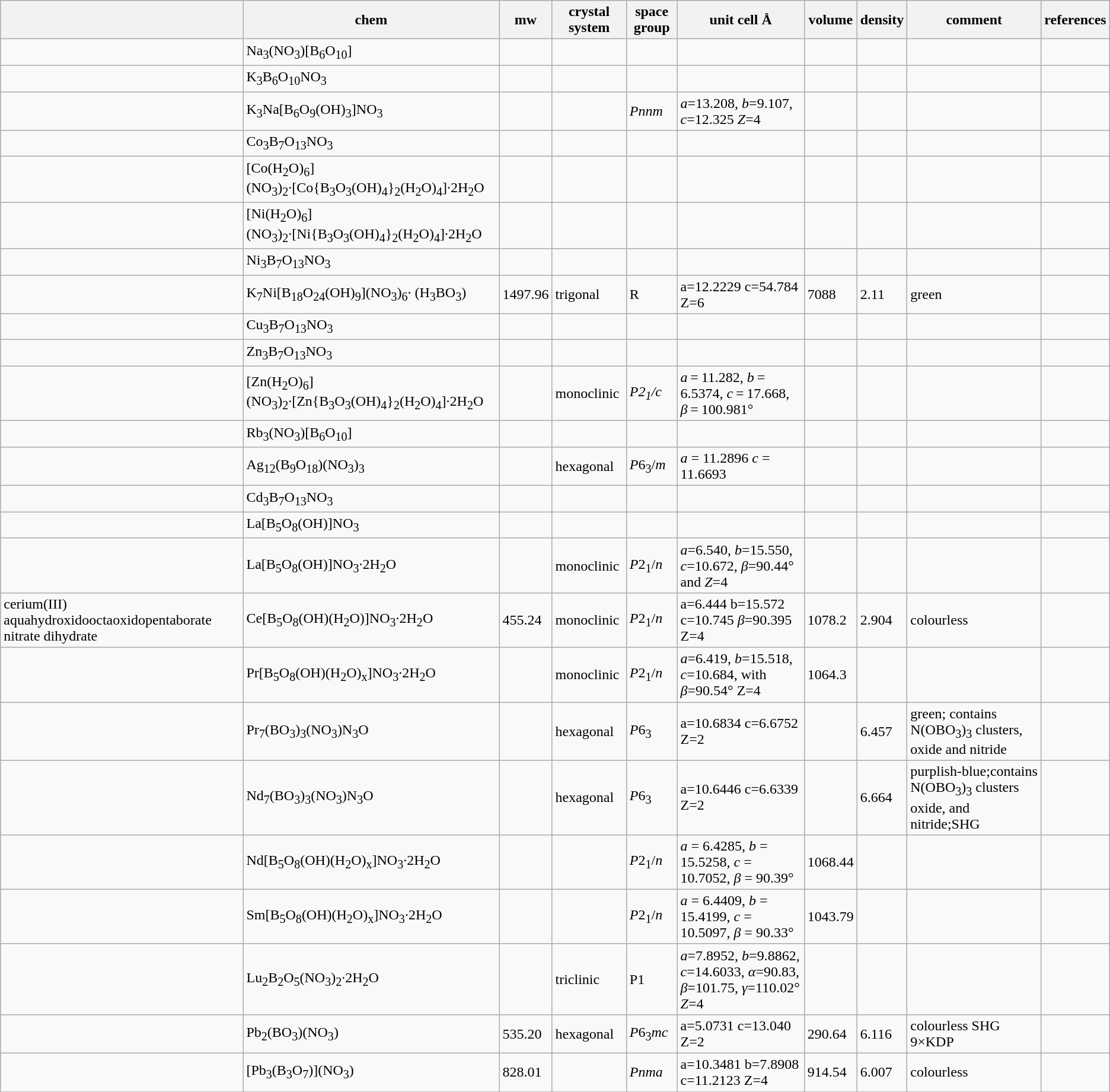<table class="wikitable">
<tr>
<th></th>
<th>chem</th>
<th>mw</th>
<th>crystal system</th>
<th>space group</th>
<th>unit cell Å</th>
<th>volume</th>
<th>density</th>
<th>comment</th>
<th>references</th>
</tr>
<tr>
<td></td>
<td>Na<sub>3</sub>(NO<sub>3</sub>)[B<sub>6</sub>O<sub>10</sub>]</td>
<td></td>
<td></td>
<td></td>
<td></td>
<td></td>
<td></td>
<td></td>
<td></td>
</tr>
<tr>
<td></td>
<td>K<sub>3</sub>B<sub>6</sub>O<sub>10</sub>NO<sub>3</sub></td>
<td></td>
<td></td>
<td></td>
<td></td>
<td></td>
<td></td>
<td></td>
<td></td>
</tr>
<tr>
<td></td>
<td>K<sub>3</sub>Na[B<sub>6</sub>O<sub>9</sub>(OH)<sub>3</sub>]NO<sub>3</sub></td>
<td></td>
<td></td>
<td><em>Pnnm</em></td>
<td><em>a</em>=13.208, <em>b</em>=9.107, <em>c</em>=12.325 <em>Z</em>=4</td>
<td></td>
<td></td>
<td></td>
<td></td>
</tr>
<tr>
<td></td>
<td>Co<sub>3</sub>B<sub>7</sub>O<sub>13</sub>NO<sub>3</sub></td>
<td></td>
<td></td>
<td></td>
<td></td>
<td></td>
<td></td>
<td></td>
<td></td>
</tr>
<tr>
<td></td>
<td>[Co(H<sub>2</sub>O)<sub>6</sub>](NO<sub>3</sub>)<sub>2</sub>·[Co{B<sub>3</sub>O<sub>3</sub>(OH)<sub>4</sub>}<sub>2</sub>(H<sub>2</sub>O)<sub>4</sub>]·2H<sub>2</sub>O</td>
<td></td>
<td></td>
<td></td>
<td></td>
<td></td>
<td></td>
<td></td>
<td></td>
</tr>
<tr>
<td></td>
<td>[Ni(H<sub>2</sub>O)<sub>6</sub>](NO<sub>3</sub>)<sub>2</sub>·[Ni{B<sub>3</sub>O<sub>3</sub>(OH)<sub>4</sub>}<sub>2</sub>(H<sub>2</sub>O)<sub>4</sub>]·2H<sub>2</sub>O</td>
<td></td>
<td></td>
<td></td>
<td></td>
<td></td>
<td></td>
<td></td>
<td></td>
</tr>
<tr>
<td></td>
<td>Ni<sub>3</sub>B<sub>7</sub>O<sub>13</sub>NO<sub>3</sub></td>
<td></td>
<td></td>
<td></td>
<td></td>
<td></td>
<td></td>
<td></td>
<td></td>
</tr>
<tr>
<td></td>
<td>K<sub>7</sub>Ni[B<sub>18</sub>O<sub>24</sub>(OH)<sub>9</sub>](NO<sub>3</sub>)<sub>6</sub>· (H<sub>3</sub>BO<sub>3</sub>)</td>
<td>1497.96</td>
<td>trigonal</td>
<td>R</td>
<td>a=12.2229 c=54.784 Z=6</td>
<td>7088</td>
<td>2.11</td>
<td>green</td>
<td></td>
</tr>
<tr>
<td></td>
<td>Cu<sub>3</sub>B<sub>7</sub>O<sub>13</sub>NO<sub>3</sub></td>
<td></td>
<td></td>
<td></td>
<td></td>
<td></td>
<td></td>
<td></td>
<td></td>
</tr>
<tr>
<td></td>
<td>Zn<sub>3</sub>B<sub>7</sub>O<sub>13</sub>NO<sub>3</sub></td>
<td></td>
<td></td>
<td></td>
<td></td>
<td></td>
<td></td>
<td></td>
<td></td>
</tr>
<tr>
<td></td>
<td>[Zn(H<sub>2</sub>O)<sub>6</sub>](NO<sub>3</sub>)<sub>2</sub>·[Zn{B<sub>3</sub>O<sub>3</sub>(OH)<sub>4</sub>}<sub>2</sub>(H<sub>2</sub>O)<sub>4</sub>]·2H<sub>2</sub>O</td>
<td></td>
<td>monoclinic</td>
<td><em>P2<sub>1</sub>/c</em></td>
<td><em>a</em> = 11.282, <em>b</em> = 6.5374, <em>c</em> = 17.668, <em>β</em> = 100.981°</td>
<td></td>
<td></td>
<td></td>
<td></td>
</tr>
<tr>
<td></td>
<td>Rb<sub>3</sub>(NO<sub>3</sub>)[B<sub>6</sub>O<sub>10</sub>]</td>
<td></td>
<td></td>
<td></td>
<td></td>
<td></td>
<td></td>
<td></td>
<td></td>
</tr>
<tr>
<td></td>
<td>Ag<sub>12</sub>(B<sub>9</sub>O<sub>18</sub>)(NO<sub>3</sub>)<sub>3</sub></td>
<td></td>
<td>hexagonal</td>
<td><em>P</em>6<sub>3</sub>/<em>m</em></td>
<td><em>a</em> = 11.2896 <em>c</em> = 11.6693</td>
<td></td>
<td></td>
<td></td>
<td></td>
</tr>
<tr>
<td></td>
<td>Cd<sub>3</sub>B<sub>7</sub>O<sub>13</sub>NO<sub>3</sub></td>
<td></td>
<td></td>
<td></td>
<td></td>
<td></td>
<td></td>
<td></td>
<td></td>
</tr>
<tr>
<td></td>
<td>La[B<sub>5</sub>O<sub>8</sub>(OH)]NO<sub>3</sub></td>
<td></td>
<td></td>
<td></td>
<td></td>
<td></td>
<td></td>
<td></td>
<td></td>
</tr>
<tr>
<td></td>
<td>La[B<sub>5</sub>O<sub>8</sub>(OH)]NO<sub>3</sub>·2H<sub>2</sub>O</td>
<td></td>
<td>monoclinic</td>
<td><em>P</em>2<sub>1</sub>/<em>n</em></td>
<td><em>a</em>=6.540, <em>b</em>=15.550, <em>c</em>=10.672, <em>β</em>=90.44° and <em>Z</em>=4</td>
<td></td>
<td></td>
<td></td>
<td></td>
</tr>
<tr>
<td>cerium(III) aquahydroxidooctaoxidopentaborate nitrate dihydrate</td>
<td>Ce[B<sub>5</sub>O<sub>8</sub>(OH)(H<sub>2</sub>O)]NO<sub>3</sub>·2H<sub>2</sub>O</td>
<td>455.24</td>
<td>monoclinic</td>
<td><em>P</em>2<sub>1</sub>/<em>n</em></td>
<td>a=6.444 b=15.572 c=10.745 <em>β</em>=90.395 Z=4</td>
<td>1078.2</td>
<td>2.904</td>
<td>colourless</td>
<td></td>
</tr>
<tr>
<td></td>
<td>Pr[B<sub>5</sub>O<sub>8</sub>(OH)(H<sub>2</sub>O)<sub>x</sub>]NO<sub>3</sub>·2H<sub>2</sub>O</td>
<td></td>
<td>monoclinic</td>
<td><em>P</em>2<sub>1</sub>/<em>n</em></td>
<td><em>a</em>=6.419, <em>b</em>=15.518, <em>c</em>=10.684, with <em>β</em>=90.54° Z=4</td>
<td>1064.3</td>
<td></td>
<td></td>
<td></td>
</tr>
<tr>
<td></td>
<td>Pr<sub>7</sub>(BO<sub>3</sub>)<sub>3</sub>(NO<sub>3</sub>)N<sub>3</sub>O</td>
<td></td>
<td>hexagonal</td>
<td><em>P</em>6<sub>3</sub></td>
<td>a=10.6834 c=6.6752 Z=2</td>
<td></td>
<td>6.457</td>
<td>green; contains N(OBO<sub>3</sub>)<sub>3</sub> clusters, oxide and nitride</td>
<td></td>
</tr>
<tr>
<td></td>
<td>Nd<sub>7</sub>(BO<sub>3</sub>)<sub>3</sub>(NO<sub>3</sub>)N<sub>3</sub>O</td>
<td></td>
<td>hexagonal</td>
<td><em>P</em>6<sub>3</sub></td>
<td>a=10.6446 c=6.6339 Z=2</td>
<td></td>
<td>6.664</td>
<td>purplish-blue;contains N(OBO<sub>3</sub>)<sub>3</sub> clusters oxide, and nitride;SHG</td>
<td></td>
</tr>
<tr>
<td></td>
<td>Nd[B<sub>5</sub>O<sub>8</sub>(OH)(H<sub>2</sub>O)<sub>x</sub>]NO<sub>3</sub>·2H<sub>2</sub>O</td>
<td></td>
<td></td>
<td><em>P</em>2<sub>1</sub>/<em>n</em></td>
<td><em>a</em> = 6.4285, <em>b</em> = 15.5258, <em>c</em> = 10.7052, <em>β</em> = 90.39°</td>
<td>1068.44</td>
<td></td>
<td></td>
<td></td>
</tr>
<tr>
<td></td>
<td>Sm[B<sub>5</sub>O<sub>8</sub>(OH)(H<sub>2</sub>O)<sub>x</sub>]NO<sub>3</sub>·2H<sub>2</sub>O</td>
<td></td>
<td></td>
<td><em>P</em>2<sub>1</sub>/<em>n</em></td>
<td><em>a</em> = 6.4409, <em>b</em> = 15.4199, <em>c</em> = 10.5097, <em>β</em> = 90.33°</td>
<td>1043.79</td>
<td></td>
<td></td>
<td></td>
</tr>
<tr>
<td></td>
<td>Lu<sub>2</sub>B<sub>2</sub>O<sub>5</sub>(NO<sub>3</sub>)<sub>2</sub>·2H<sub>2</sub>O</td>
<td></td>
<td>triclinic</td>
<td>P1</td>
<td><em>a</em>=7.8952, <em>b</em>=9.8862, <em>c</em>=14.6033, <em>α</em>=90.83, <em>β</em>=101.75, <em>γ</em>=110.02° <em>Z</em>=4</td>
<td></td>
<td></td>
<td></td>
<td></td>
</tr>
<tr>
<td></td>
<td>Pb<sub>2</sub>(BO<sub>3</sub>)(NO<sub>3</sub>)</td>
<td>535.20</td>
<td>hexagonal</td>
<td><em>P</em>6<sub>3</sub><em>mc</em></td>
<td>a=5.0731 c=13.040 Z=2</td>
<td>290.64</td>
<td>6.116</td>
<td>colourless SHG 9×KDP</td>
<td></td>
</tr>
<tr>
<td></td>
<td>[Pb<sub>3</sub>(B<sub>3</sub>O<sub>7</sub>)](NO<sub>3</sub>)</td>
<td>828.01</td>
<td></td>
<td><em>Pnma</em></td>
<td>a=10.3481 b=7.8908 c=11.2123 Z=4</td>
<td>914.54</td>
<td>6.007</td>
<td>colourless</td>
<td></td>
</tr>
<tr>
</tr>
</table>
